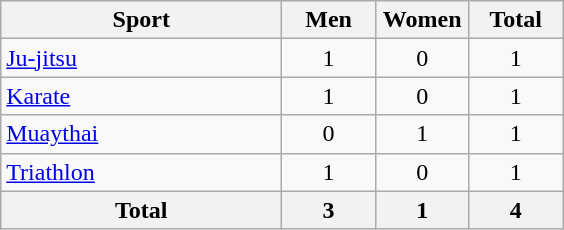<table class="wikitable sortable" style="text-align:center;">
<tr>
<th width=180>Sport</th>
<th width=55>Men</th>
<th width=55>Women</th>
<th width=55>Total</th>
</tr>
<tr>
<td align=left><a href='#'>Ju-jitsu</a></td>
<td>1</td>
<td>0</td>
<td>1</td>
</tr>
<tr>
<td align=left><a href='#'>Karate</a></td>
<td>1</td>
<td>0</td>
<td>1</td>
</tr>
<tr>
<td align=left><a href='#'>Muaythai</a></td>
<td>0</td>
<td>1</td>
<td>1</td>
</tr>
<tr>
<td align=left><a href='#'>Triathlon</a></td>
<td>1</td>
<td>0</td>
<td>1</td>
</tr>
<tr>
<th>Total</th>
<th>3</th>
<th>1</th>
<th>4</th>
</tr>
</table>
